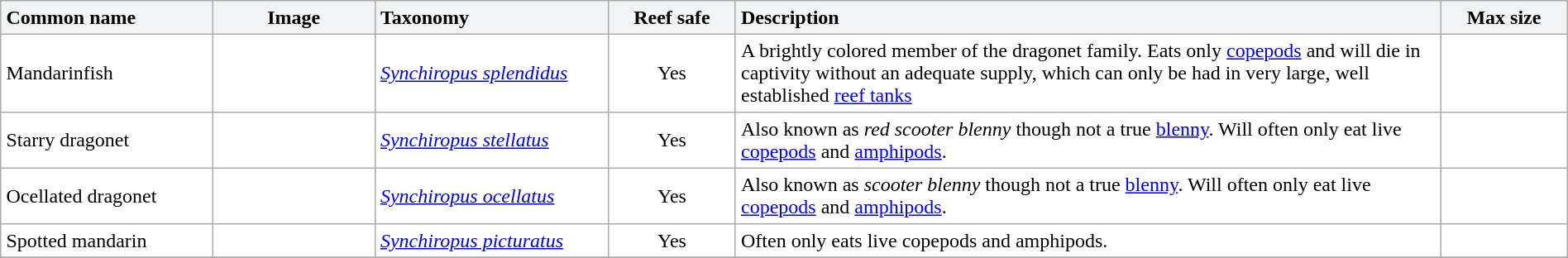<table class="sortable collapsible" cellpadding="4" width="100%" border="1" style="border:1px solid #aaa; border-collapse:collapse">
<tr>
<th align="left" style="background:#F2F3F4" width="170px">Common name</th>
<th style="background:#F2F3F4" width="130px" class="unsortable">Image</th>
<th align="left" style="background:#F2F3F4" width="190px">Taxonomy</th>
<th style="background:#F2F3F4" width="100px">Reef safe</th>
<th align="left" style="background:#F2F3F4" width="610px" class="unsortable">Description</th>
<th style="background:#F2F3F4" width="100px">Max size</th>
</tr>
<tr>
<td>Mandarinfish</td>
<td></td>
<td><em><a href='#'>Synchiropus splendidus</a></em></td>
<td align="center">Yes</td>
<td>A brightly colored member of the dragonet family. Eats only <a href='#'>copepods</a> and will die in captivity without an adequate supply, which can only be had in very large, well established <a href='#'>reef tanks</a></td>
<td align="center"></td>
</tr>
<tr>
<td>Starry dragonet</td>
<td></td>
<td><em><a href='#'>Synchiropus stellatus</a></em></td>
<td align="center">Yes</td>
<td>Also known as <em>red scooter blenny</em> though not a true <a href='#'>blenny</a>. Will often only eat live <a href='#'>copepods</a> and <a href='#'>amphipods</a>.</td>
<td align="center"></td>
</tr>
<tr>
<td>Ocellated dragonet</td>
<td></td>
<td><em><a href='#'>Synchiropus ocellatus</a></em></td>
<td align="center">Yes</td>
<td>Also known as <em>scooter blenny</em> though not a true <a href='#'>blenny</a>. Will often only eat live <a href='#'>copepods</a> and <a href='#'>amphipods</a>.</td>
<td align="center"></td>
</tr>
<tr>
<td>Spotted mandarin</td>
<td></td>
<td><em><a href='#'>Synchiropus picturatus</a></em></td>
<td align="center">Yes</td>
<td>Often only eats live copepods and amphipods.</td>
<td align="center"></td>
</tr>
<tr>
</tr>
</table>
